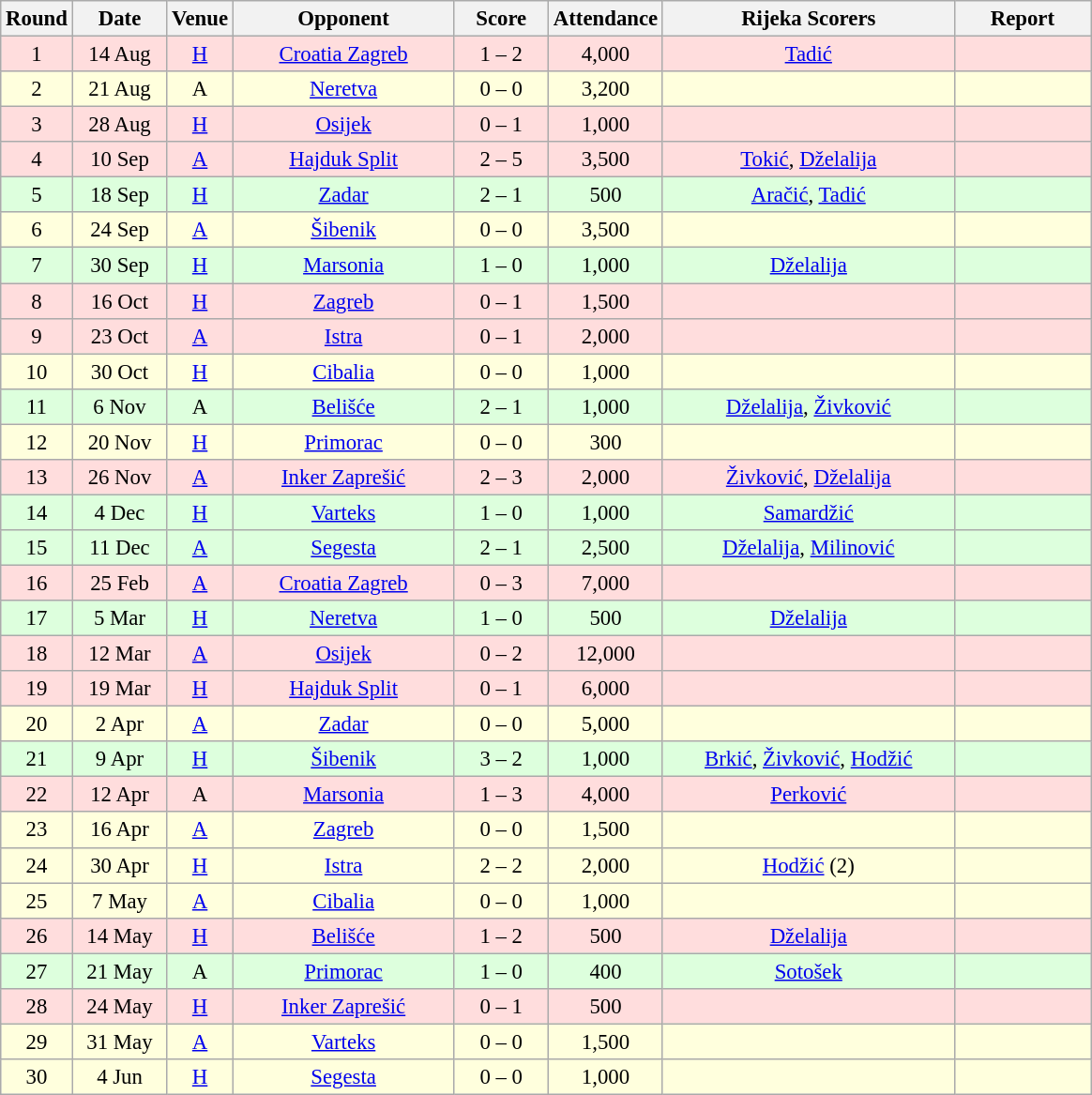<table class="wikitable sortable" style="text-align: center; font-size:95%;">
<tr>
<th width="30">Round</th>
<th width="60">Date</th>
<th width="20">Venue</th>
<th width="150">Opponent</th>
<th width="60">Score</th>
<th width="40">Attendance</th>
<th width="200">Rijeka Scorers</th>
<th width="90" class="unsortable">Report</th>
</tr>
<tr bgcolor="#ffdddd">
<td>1</td>
<td>14 Aug</td>
<td><a href='#'>H</a></td>
<td><a href='#'>Croatia Zagreb</a></td>
<td>1 – 2</td>
<td>4,000</td>
<td><a href='#'>Tadić</a></td>
<td></td>
</tr>
<tr bgcolor="#ffffdd">
<td>2</td>
<td>21 Aug</td>
<td>A</td>
<td><a href='#'>Neretva</a></td>
<td>0 – 0</td>
<td>3,200</td>
<td></td>
<td></td>
</tr>
<tr bgcolor="#ffdddd">
<td>3</td>
<td>28 Aug</td>
<td><a href='#'>H</a></td>
<td><a href='#'>Osijek</a></td>
<td>0 – 1</td>
<td>1,000</td>
<td></td>
<td></td>
</tr>
<tr bgcolor="#ffdddd">
<td>4</td>
<td>10 Sep</td>
<td><a href='#'>A</a></td>
<td><a href='#'>Hajduk Split</a></td>
<td>2 – 5</td>
<td>3,500</td>
<td><a href='#'>Tokić</a>, <a href='#'>Dželalija</a></td>
<td></td>
</tr>
<tr bgcolor="#ddffdd">
<td>5</td>
<td>18 Sep</td>
<td><a href='#'>H</a></td>
<td><a href='#'>Zadar</a></td>
<td>2 – 1</td>
<td>500</td>
<td><a href='#'>Aračić</a>, <a href='#'>Tadić</a></td>
<td></td>
</tr>
<tr bgcolor="#ffffdd">
<td>6</td>
<td>24 Sep</td>
<td><a href='#'>A</a></td>
<td><a href='#'>Šibenik</a></td>
<td>0 – 0</td>
<td>3,500</td>
<td></td>
<td></td>
</tr>
<tr bgcolor="#ddffdd">
<td>7</td>
<td>30 Sep</td>
<td><a href='#'>H</a></td>
<td><a href='#'>Marsonia</a></td>
<td>1 – 0</td>
<td>1,000</td>
<td><a href='#'>Dželalija</a></td>
<td></td>
</tr>
<tr bgcolor="#ffdddd">
<td>8</td>
<td>16 Oct</td>
<td><a href='#'>H</a></td>
<td><a href='#'>Zagreb</a></td>
<td>0 – 1</td>
<td>1,500</td>
<td></td>
<td></td>
</tr>
<tr bgcolor="#ffdddd">
<td>9</td>
<td>23 Oct</td>
<td><a href='#'>A</a></td>
<td><a href='#'>Istra</a></td>
<td>0 – 1</td>
<td>2,000</td>
<td></td>
<td></td>
</tr>
<tr bgcolor="#ffffdd">
<td>10</td>
<td>30 Oct</td>
<td><a href='#'>H</a></td>
<td><a href='#'>Cibalia</a></td>
<td>0 – 0</td>
<td>1,000</td>
<td></td>
<td></td>
</tr>
<tr bgcolor="#ddffdd">
<td>11</td>
<td>6 Nov</td>
<td>A</td>
<td><a href='#'>Belišće</a></td>
<td>2 – 1</td>
<td>1,000</td>
<td><a href='#'>Dželalija</a>, <a href='#'>Živković</a></td>
<td></td>
</tr>
<tr bgcolor="#ffffdd">
<td>12</td>
<td>20 Nov</td>
<td><a href='#'>H</a></td>
<td><a href='#'>Primorac</a></td>
<td>0 – 0</td>
<td>300</td>
<td></td>
<td></td>
</tr>
<tr bgcolor="#ffdddd">
<td>13</td>
<td>26 Nov</td>
<td><a href='#'>A</a></td>
<td><a href='#'>Inker Zaprešić</a></td>
<td>2 – 3</td>
<td>2,000</td>
<td><a href='#'>Živković</a>, <a href='#'>Dželalija</a></td>
<td></td>
</tr>
<tr bgcolor="#ddffdd">
<td>14</td>
<td>4 Dec</td>
<td><a href='#'>H</a></td>
<td><a href='#'>Varteks</a></td>
<td>1 – 0</td>
<td>1,000</td>
<td><a href='#'>Samardžić</a></td>
<td></td>
</tr>
<tr bgcolor="#ddffdd">
<td>15</td>
<td>11 Dec</td>
<td><a href='#'>A</a></td>
<td><a href='#'>Segesta</a></td>
<td>2 – 1</td>
<td>2,500</td>
<td><a href='#'>Dželalija</a>, <a href='#'>Milinović</a></td>
<td></td>
</tr>
<tr bgcolor="#ffdddd">
<td>16</td>
<td>25 Feb</td>
<td><a href='#'>A</a></td>
<td><a href='#'>Croatia Zagreb</a></td>
<td>0 – 3</td>
<td>7,000</td>
<td></td>
<td></td>
</tr>
<tr bgcolor="#ddffdd">
<td>17</td>
<td>5 Mar</td>
<td><a href='#'>H</a></td>
<td><a href='#'>Neretva</a></td>
<td>1 – 0</td>
<td>500</td>
<td><a href='#'>Dželalija</a></td>
<td></td>
</tr>
<tr bgcolor="#ffdddd">
<td>18</td>
<td>12 Mar</td>
<td><a href='#'>A</a></td>
<td><a href='#'>Osijek</a></td>
<td>0 – 2</td>
<td>12,000</td>
<td></td>
<td></td>
</tr>
<tr bgcolor="#ffdddd">
<td>19</td>
<td>19 Mar</td>
<td><a href='#'>H</a></td>
<td><a href='#'>Hajduk Split</a></td>
<td>0 – 1</td>
<td>6,000</td>
<td></td>
<td></td>
</tr>
<tr bgcolor="#ffffdd">
<td>20</td>
<td>2 Apr</td>
<td><a href='#'>A</a></td>
<td><a href='#'>Zadar</a></td>
<td>0 – 0</td>
<td>5,000</td>
<td></td>
<td></td>
</tr>
<tr bgcolor="#ddffdd">
<td>21</td>
<td>9 Apr</td>
<td><a href='#'>H</a></td>
<td><a href='#'>Šibenik</a></td>
<td>3 – 2</td>
<td>1,000</td>
<td><a href='#'>Brkić</a>, <a href='#'>Živković</a>, <a href='#'>Hodžić</a></td>
<td></td>
</tr>
<tr bgcolor="#ffdddd">
<td>22</td>
<td>12 Apr</td>
<td>A</td>
<td><a href='#'>Marsonia</a></td>
<td>1 – 3</td>
<td>4,000</td>
<td><a href='#'>Perković</a></td>
<td></td>
</tr>
<tr bgcolor="#ffffdd">
<td>23</td>
<td>16 Apr</td>
<td><a href='#'>A</a></td>
<td><a href='#'>Zagreb</a></td>
<td>0 – 0</td>
<td>1,500</td>
<td></td>
<td></td>
</tr>
<tr bgcolor="#ffffdd">
<td>24</td>
<td>30 Apr</td>
<td><a href='#'>H</a></td>
<td><a href='#'>Istra</a></td>
<td>2 – 2</td>
<td>2,000</td>
<td><a href='#'>Hodžić</a> (2)</td>
<td></td>
</tr>
<tr bgcolor="#ffffdd">
<td>25</td>
<td>7 May</td>
<td><a href='#'>A</a></td>
<td><a href='#'>Cibalia</a></td>
<td>0 – 0</td>
<td>1,000</td>
<td></td>
<td></td>
</tr>
<tr bgcolor="#ffdddd">
<td>26</td>
<td>14 May</td>
<td><a href='#'>H</a></td>
<td><a href='#'>Belišće</a></td>
<td>1 – 2</td>
<td>500</td>
<td><a href='#'>Dželalija</a></td>
<td></td>
</tr>
<tr bgcolor="#ddffdd">
<td>27</td>
<td>21 May</td>
<td>A</td>
<td><a href='#'>Primorac</a></td>
<td>1 – 0</td>
<td>400</td>
<td><a href='#'>Sotošek</a></td>
<td></td>
</tr>
<tr bgcolor="#ffdddd">
<td>28</td>
<td>24 May</td>
<td><a href='#'>H</a></td>
<td><a href='#'>Inker Zaprešić</a></td>
<td>0 – 1</td>
<td>500</td>
<td></td>
<td></td>
</tr>
<tr bgcolor="#ffffdd">
<td>29</td>
<td>31 May</td>
<td><a href='#'>A</a></td>
<td><a href='#'>Varteks</a></td>
<td>0 – 0</td>
<td>1,500</td>
<td></td>
<td></td>
</tr>
<tr bgcolor="#ffffdd">
<td>30</td>
<td>4 Jun</td>
<td><a href='#'>H</a></td>
<td><a href='#'>Segesta</a></td>
<td>0 – 0</td>
<td>1,000</td>
<td></td>
<td></td>
</tr>
</table>
